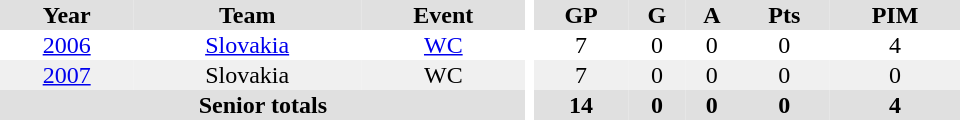<table border="0" cellpadding="1" cellspacing="0" ID="Table3" style="text-align:center; width:40em">
<tr ALIGN="center" bgcolor="#e0e0e0">
<th>Year</th>
<th>Team</th>
<th>Event</th>
<th rowspan="99" bgcolor="#ffffff"></th>
<th>GP</th>
<th>G</th>
<th>A</th>
<th>Pts</th>
<th>PIM</th>
</tr>
<tr>
<td><a href='#'>2006</a></td>
<td><a href='#'>Slovakia</a></td>
<td><a href='#'>WC</a></td>
<td>7</td>
<td>0</td>
<td>0</td>
<td>0</td>
<td>4</td>
</tr>
<tr bgcolor="#f0f0f0">
<td><a href='#'>2007</a></td>
<td>Slovakia</td>
<td>WC</td>
<td>7</td>
<td>0</td>
<td>0</td>
<td>0</td>
<td>0</td>
</tr>
<tr bgcolor="#e0e0e0">
<th colspan="3">Senior totals</th>
<th>14</th>
<th>0</th>
<th>0</th>
<th>0</th>
<th>4</th>
</tr>
</table>
